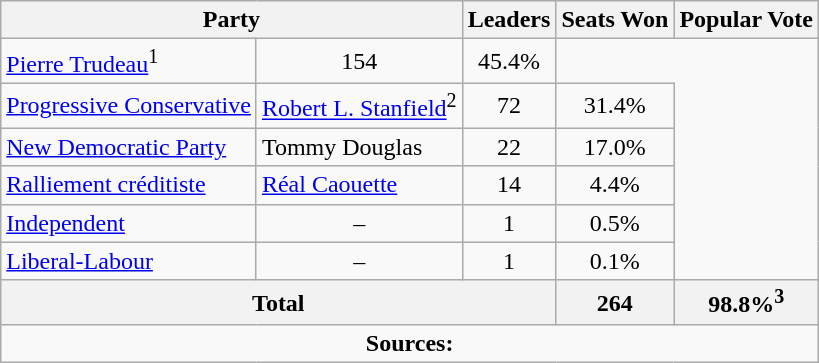<table class="wikitable">
<tr>
<th colspan="2">Party</th>
<th>Leaders</th>
<th>Seats Won</th>
<th>Popular Vote</th>
</tr>
<tr>
<td><a href='#'>Pierre Trudeau</a><sup>1</sup></td>
<td align=center>154</td>
<td align=center>45.4%</td>
</tr>
<tr>
<td><a href='#'>Progressive Conservative</a></td>
<td><a href='#'>Robert L. Stanfield</a><sup>2</sup></td>
<td align=center>72</td>
<td align=center>31.4%</td>
</tr>
<tr>
<td><a href='#'>New Democratic Party</a></td>
<td>Tommy Douglas</td>
<td align=center>22</td>
<td align=center>17.0%</td>
</tr>
<tr>
<td><a href='#'>Ralliement créditiste</a></td>
<td><a href='#'>Réal Caouette</a></td>
<td align=center>14</td>
<td align=center>4.4%</td>
</tr>
<tr>
<td><a href='#'>Independent</a></td>
<td align=center>–</td>
<td align=center>1</td>
<td align=center>0.5%</td>
</tr>
<tr>
<td><a href='#'>Liberal-Labour</a></td>
<td align=center>–</td>
<td align=center>1</td>
<td align=center>0.1%</td>
</tr>
<tr>
<th colspan=3 align=left>Total</th>
<th align=center>264</th>
<th align=center>98.8%<sup>3</sup></th>
</tr>
<tr>
<td align="center" colspan=5><strong>Sources:</strong> </td>
</tr>
</table>
